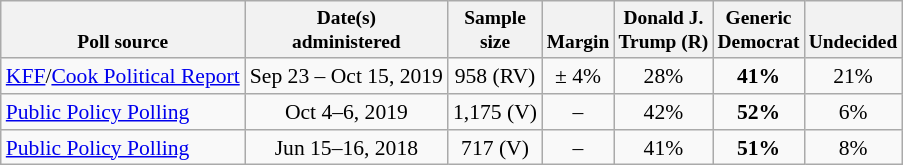<table class="wikitable" style="font-size:90%;text-align:center;">
<tr valign=bottom style="font-size:90%;">
<th>Poll source</th>
<th>Date(s)<br>administered</th>
<th>Sample<br>size</th>
<th>Margin<br></th>
<th>Donald J.<br>Trump (R)</th>
<th>Generic<br>Democrat</th>
<th>Undecided</th>
</tr>
<tr>
<td style="text-align:left;"><a href='#'>KFF</a>/<a href='#'>Cook Political Report</a></td>
<td>Sep 23 – Oct 15, 2019</td>
<td>958 (RV)</td>
<td>± 4%</td>
<td>28%</td>
<td><strong>41%</strong></td>
<td>21%</td>
</tr>
<tr>
<td style="text-align:left;"><a href='#'>Public Policy Polling</a></td>
<td>Oct 4–6, 2019</td>
<td>1,175 (V)</td>
<td>–</td>
<td>42%</td>
<td><strong>52%</strong></td>
<td>6%</td>
</tr>
<tr>
<td style="text-align:left;"><a href='#'>Public Policy Polling</a></td>
<td>Jun 15–16, 2018</td>
<td>717 (V)</td>
<td>–</td>
<td>41%</td>
<td><strong>51%</strong></td>
<td>8%</td>
</tr>
</table>
